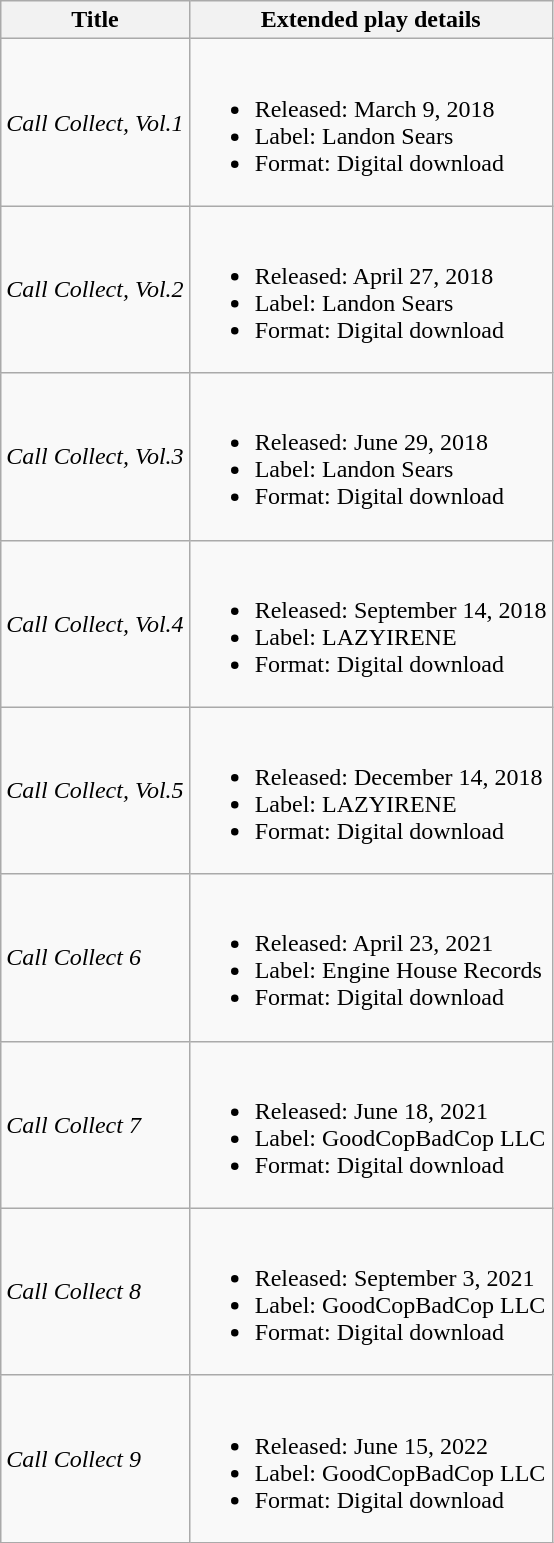<table class="wikitable">
<tr>
<th>Title</th>
<th><strong>Extended play details</strong></th>
</tr>
<tr>
<td><em>Call Collect, Vol.1</em></td>
<td><br><ul><li>Released: March 9, 2018</li><li>Label: Landon Sears</li><li>Format: Digital download</li></ul></td>
</tr>
<tr>
<td><em>Call Collect, Vol.2</em></td>
<td><br><ul><li>Released: April 27, 2018</li><li>Label: Landon Sears</li><li>Format: Digital download</li></ul></td>
</tr>
<tr>
<td><em>Call Collect, Vol.3</em></td>
<td><br><ul><li>Released: June 29, 2018</li><li>Label: Landon Sears</li><li>Format: Digital download</li></ul></td>
</tr>
<tr>
<td><em>Call Collect, Vol.4</em></td>
<td><br><ul><li>Released: September 14, 2018</li><li>Label: LAZYIRENE</li><li>Format: Digital download</li></ul></td>
</tr>
<tr>
<td><em>Call Collect, Vol.5</em></td>
<td><br><ul><li>Released: December 14, 2018</li><li>Label: LAZYIRENE</li><li>Format: Digital download</li></ul></td>
</tr>
<tr>
<td><em>Call Collect 6</em></td>
<td><br><ul><li>Released: April 23, 2021</li><li>Label: Engine House Records</li><li>Format: Digital download</li></ul></td>
</tr>
<tr>
<td><em>Call Collect 7</em></td>
<td><br><ul><li>Released: June 18, 2021</li><li>Label: GoodCopBadCop LLC</li><li>Format: Digital download</li></ul></td>
</tr>
<tr>
<td><em>Call Collect 8</em></td>
<td><br><ul><li>Released: September 3, 2021</li><li>Label: GoodCopBadCop LLC</li><li>Format: Digital download</li></ul></td>
</tr>
<tr>
<td><em>Call Collect 9</em></td>
<td><br><ul><li>Released: June 15, 2022</li><li>Label: GoodCopBadCop LLC</li><li>Format: Digital download</li></ul></td>
</tr>
</table>
